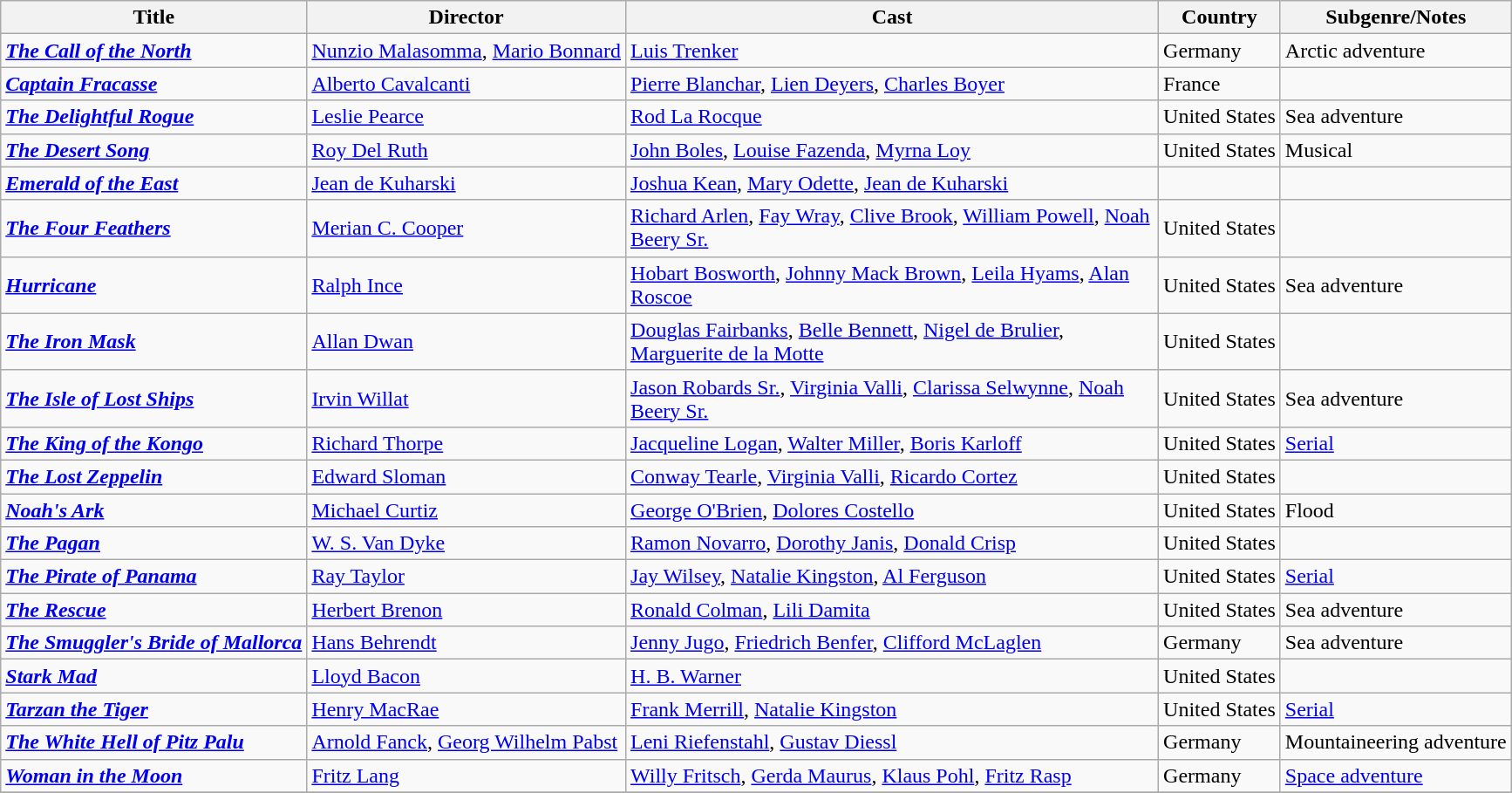<table class="wikitable">
<tr>
<th>Title</th>
<th>Director</th>
<th style="width: 400px;">Cast</th>
<th>Country</th>
<th>Subgenre/Notes</th>
</tr>
<tr>
<td><strong><em><a href='#'>The Call of the North</a></em></strong></td>
<td><a href='#'>Nunzio Malasomma</a>, <a href='#'>Mario Bonnard</a></td>
<td><a href='#'>Luis Trenker</a></td>
<td>Germany</td>
<td>Arctic adventure</td>
</tr>
<tr>
<td><strong><em><a href='#'>Captain Fracasse</a></em></strong></td>
<td><a href='#'>Alberto Cavalcanti</a></td>
<td><a href='#'>Pierre Blanchar</a>, <a href='#'>Lien Deyers</a>, <a href='#'>Charles Boyer</a></td>
<td>France</td>
<td></td>
</tr>
<tr>
<td><strong><em><a href='#'>The Delightful Rogue</a></em></strong></td>
<td><a href='#'>Leslie Pearce</a></td>
<td><a href='#'>Rod La Rocque</a></td>
<td>United States</td>
<td>Sea adventure</td>
</tr>
<tr>
<td><strong><em><a href='#'>The Desert Song</a></em></strong></td>
<td><a href='#'>Roy Del Ruth</a></td>
<td><a href='#'>John Boles</a>, <a href='#'>Louise Fazenda</a>, <a href='#'>Myrna Loy</a></td>
<td>United States</td>
<td>Musical</td>
</tr>
<tr>
<td><strong><em><a href='#'>Emerald of the East</a></em></strong></td>
<td><a href='#'>Jean de Kuharski</a></td>
<td><a href='#'>Joshua Kean</a>, <a href='#'>Mary Odette</a>, <a href='#'>Jean de Kuharski</a></td>
<td></td>
<td></td>
</tr>
<tr>
<td><strong><em><a href='#'>The Four Feathers</a></em></strong></td>
<td><a href='#'>Merian C. Cooper</a></td>
<td><a href='#'>Richard Arlen</a>, <a href='#'>Fay Wray</a>, <a href='#'>Clive Brook</a>, <a href='#'>William Powell</a>, <a href='#'>Noah Beery Sr.</a></td>
<td>United States</td>
<td></td>
</tr>
<tr>
<td><strong><em><a href='#'>Hurricane</a></em></strong></td>
<td><a href='#'>Ralph Ince</a></td>
<td><a href='#'>Hobart Bosworth</a>, <a href='#'>Johnny Mack Brown</a>, <a href='#'>Leila Hyams</a>, <a href='#'>Alan Roscoe</a></td>
<td>United States</td>
<td>Sea adventure</td>
</tr>
<tr>
<td><strong><em><a href='#'>The Iron Mask</a></em></strong></td>
<td><a href='#'>Allan Dwan</a></td>
<td><a href='#'>Douglas Fairbanks</a>, <a href='#'>Belle Bennett</a>, <a href='#'>Nigel de Brulier</a>, <a href='#'>Marguerite de la Motte</a></td>
<td>United States</td>
<td></td>
</tr>
<tr>
<td><strong><em><a href='#'>The Isle of Lost Ships</a></em></strong></td>
<td><a href='#'>Irvin Willat</a></td>
<td><a href='#'>Jason Robards Sr.</a>, <a href='#'>Virginia Valli</a>, <a href='#'>Clarissa Selwynne</a>, <a href='#'>Noah Beery Sr.</a></td>
<td>United States</td>
<td>Sea adventure</td>
</tr>
<tr>
<td><strong><em><a href='#'>The King of the Kongo</a></em></strong></td>
<td><a href='#'>Richard Thorpe</a></td>
<td><a href='#'>Jacqueline Logan</a>, <a href='#'>Walter Miller</a>, <a href='#'>Boris Karloff</a></td>
<td>United States</td>
<td><a href='#'>Serial</a></td>
</tr>
<tr>
<td><strong><em><a href='#'>The Lost Zeppelin</a></em></strong></td>
<td><a href='#'>Edward Sloman</a></td>
<td><a href='#'>Conway Tearle</a>, <a href='#'>Virginia Valli</a>, <a href='#'>Ricardo Cortez</a></td>
<td>United States</td>
<td></td>
</tr>
<tr>
<td><strong><em><a href='#'>Noah's Ark</a></em></strong></td>
<td><a href='#'>Michael Curtiz</a></td>
<td><a href='#'>George O'Brien</a>, <a href='#'>Dolores Costello</a></td>
<td>United States</td>
<td>Flood</td>
</tr>
<tr>
<td><strong><em><a href='#'>The Pagan</a></em></strong></td>
<td><a href='#'>W. S. Van Dyke</a></td>
<td><a href='#'>Ramon Novarro</a>, <a href='#'>Dorothy Janis</a>, <a href='#'>Donald Crisp</a></td>
<td>United States</td>
<td></td>
</tr>
<tr>
<td><strong><em><a href='#'>The Pirate of Panama</a></em></strong></td>
<td><a href='#'>Ray Taylor</a></td>
<td><a href='#'>Jay Wilsey</a>, <a href='#'>Natalie Kingston</a>, <a href='#'>Al Ferguson</a></td>
<td>United States</td>
<td><a href='#'>Serial</a></td>
</tr>
<tr>
<td><strong><em><a href='#'>The Rescue</a></em></strong></td>
<td><a href='#'>Herbert Brenon</a></td>
<td><a href='#'>Ronald Colman</a>, <a href='#'>Lili Damita</a></td>
<td>United States</td>
<td>Sea adventure</td>
</tr>
<tr>
<td><strong><em><a href='#'>The Smuggler's Bride of Mallorca</a></em></strong></td>
<td><a href='#'>Hans Behrendt</a></td>
<td><a href='#'>Jenny Jugo</a>, <a href='#'>Friedrich Benfer</a>, <a href='#'>Clifford McLaglen</a></td>
<td>Germany</td>
<td>Sea adventure</td>
</tr>
<tr>
<td><strong><em><a href='#'>Stark Mad</a></em></strong></td>
<td><a href='#'>Lloyd Bacon</a></td>
<td><a href='#'>H. B. Warner</a></td>
<td>United States</td>
<td></td>
</tr>
<tr>
<td><strong><em><a href='#'>Tarzan the Tiger</a></em></strong></td>
<td><a href='#'>Henry MacRae</a></td>
<td><a href='#'>Frank Merrill</a>, <a href='#'>Natalie Kingston</a></td>
<td>United States</td>
<td><a href='#'>Serial</a></td>
</tr>
<tr>
<td><strong><em><a href='#'>The White Hell of Pitz Palu</a></em></strong></td>
<td><a href='#'>Arnold Fanck</a>, <a href='#'>Georg Wilhelm Pabst</a></td>
<td><a href='#'>Leni Riefenstahl</a>, <a href='#'>Gustav Diessl</a></td>
<td>Germany</td>
<td>Mountaineering adventure</td>
</tr>
<tr>
<td><strong><em><a href='#'>Woman in the Moon</a></em></strong></td>
<td><a href='#'>Fritz Lang</a></td>
<td><a href='#'>Willy Fritsch</a>, <a href='#'>Gerda Maurus</a>, <a href='#'>Klaus Pohl</a>, <a href='#'>Fritz Rasp</a></td>
<td>Germany</td>
<td><a href='#'>Space adventure</a></td>
</tr>
<tr>
</tr>
</table>
